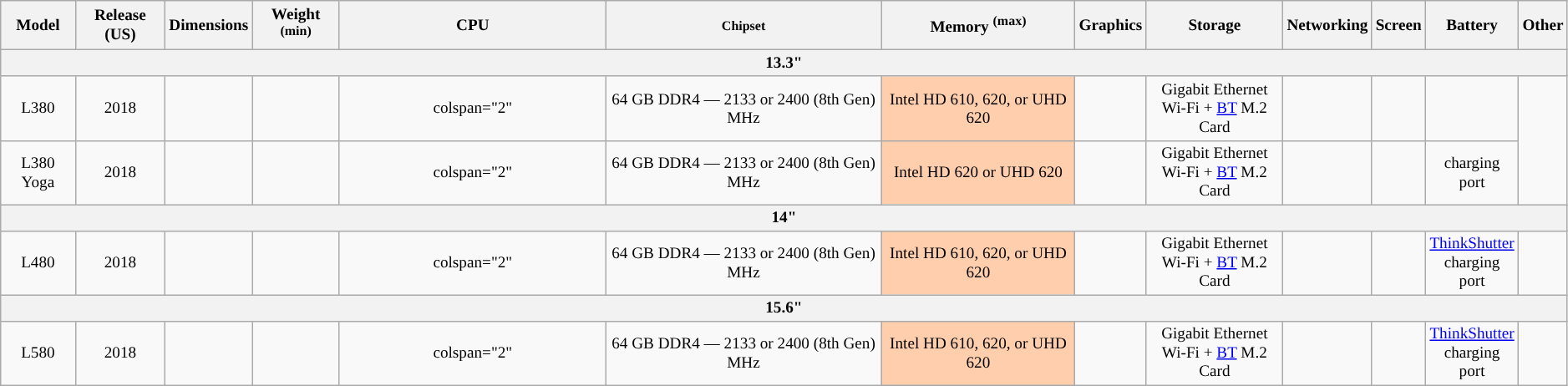<table class="wikitable" style="font-size: 80%; text-align: center; min-width: 80%;">
<tr>
<th>Model</th>
<th>Release (US)</th>
<th>Dimensions</th>
<th>Weight <sup>(min)</sup></th>
<th style="width:17%">CPU</th>
<th><small>Chipset</small></th>
<th>Memory <sup>(max)</sup></th>
<th>Graphics</th>
<th>Storage</th>
<th>Networking</th>
<th>Screen</th>
<th>Battery</th>
<th>Other</th>
</tr>
<tr>
<th colspan=13>13.3"</th>
</tr>
<tr>
<td>L380</td>
<td>2018</td>
<td></td>
<td></td>
<td>colspan="2" </td>
<td style="background:">64 GB DDR4 — 2133 or 2400 (8th Gen) MHz<br></td>
<td style="background:#ffcead;">Intel HD 610, 620, or UHD 620</td>
<td></td>
<td> Gigabit Ethernet<br>Wi-Fi + <a href='#'>BT</a> M.2 Card</td>
<td></td>
<td></td>
<td></td>
</tr>
<tr>
<td>L380 Yoga</td>
<td>2018</td>
<td></td>
<td></td>
<td>colspan="2" </td>
<td style="background:">64 GB DDR4 — 2133 or 2400 (8th Gen) MHz<br></td>
<td style="background:#ffcead;">Intel HD 620 or UHD 620</td>
<td></td>
<td> Gigabit Ethernet<br>Wi-Fi + <a href='#'>BT</a> M.2 Card</td>
<td></td>
<td></td>
<td> charging port</td>
</tr>
<tr>
<th colspan=13>14"</th>
</tr>
<tr>
<td>L480</td>
<td>2018</td>
<td></td>
<td></td>
<td>colspan="2" </td>
<td style="background:">64 GB DDR4 — 2133 or 2400 (8th Gen) MHz<br></td>
<td style="background:#ffcead;">Intel HD 610, 620, or UHD 620</td>
<td></td>
<td>Gigabit Ethernet<br>Wi-Fi + <a href='#'>BT</a> M.2 Card<br><small></small></td>
<td></td>
<td></td>
<td><a href='#'>ThinkShutter</a><br> charging port</td>
</tr>
<tr>
<th colspan=13>15.6"</th>
</tr>
<tr>
<td>L580</td>
<td>2018</td>
<td></td>
<td></td>
<td>colspan="2" </td>
<td style="background:">64 GB DDR4 — 2133 or 2400 (8th Gen) MHz<br></td>
<td style="background:#ffcead;">Intel HD 610, 620, or UHD 620</td>
<td></td>
<td>Gigabit Ethernet<br>Wi-Fi + <a href='#'>BT</a> M.2 Card<br><small></small></td>
<td></td>
<td></td>
<td><a href='#'>ThinkShutter</a><br> charging port</td>
</tr>
</table>
